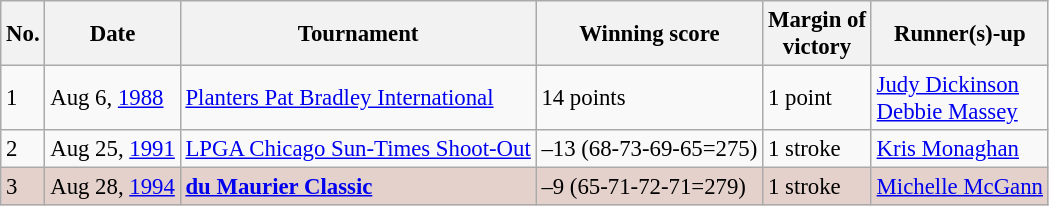<table class="wikitable" style="font-size:95%;">
<tr>
<th>No.</th>
<th>Date</th>
<th>Tournament</th>
<th>Winning score</th>
<th>Margin of<br>victory</th>
<th>Runner(s)-up</th>
</tr>
<tr>
<td>1</td>
<td>Aug 6, <a href='#'>1988</a></td>
<td><a href='#'>Planters Pat Bradley International</a></td>
<td>14 points</td>
<td>1 point</td>
<td> <a href='#'>Judy Dickinson</a><br> <a href='#'>Debbie Massey</a></td>
</tr>
<tr>
<td>2</td>
<td>Aug 25, <a href='#'>1991</a></td>
<td><a href='#'>LPGA Chicago Sun-Times Shoot-Out</a></td>
<td>–13 (68-73-69-65=275)</td>
<td>1 stroke</td>
<td> <a href='#'>Kris Monaghan</a></td>
</tr>
<tr style="background:#e5d1cb;">
<td>3</td>
<td>Aug 28, <a href='#'>1994</a></td>
<td><strong><a href='#'>du Maurier Classic</a></strong></td>
<td>–9 (65-71-72-71=279)</td>
<td>1 stroke</td>
<td> <a href='#'>Michelle McGann</a></td>
</tr>
</table>
